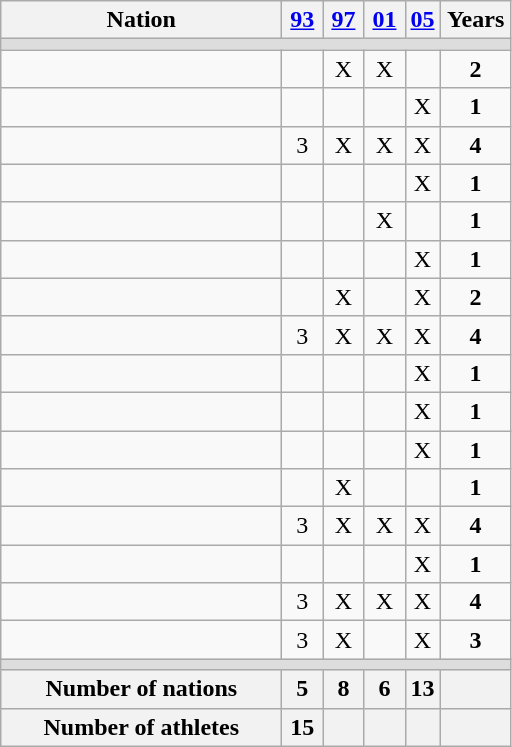<table class="wikitable" style="text-align:center;">
<tr>
<th width="180">Nation</th>
<th width="20"><a href='#'>93</a></th>
<th width="20"><a href='#'>97</a></th>
<th width="20"><a href='#'>01</a></th>
<th><a href='#'>05</a></th>
<th width="40">Years</th>
</tr>
<tr bgcolor="#DDDDDD">
<td colspan="6"></td>
</tr>
<tr>
<td align="left"></td>
<td></td>
<td>X</td>
<td>X</td>
<td></td>
<td><strong>2</strong></td>
</tr>
<tr>
<td align="left"></td>
<td></td>
<td></td>
<td></td>
<td>X</td>
<td><strong>1</strong></td>
</tr>
<tr>
<td align="left"></td>
<td>3</td>
<td>X</td>
<td>X</td>
<td>X</td>
<td><strong>4</strong></td>
</tr>
<tr>
<td align="left"></td>
<td></td>
<td></td>
<td></td>
<td>X</td>
<td><strong>1</strong></td>
</tr>
<tr>
<td align="left"></td>
<td></td>
<td></td>
<td>X</td>
<td></td>
<td><strong>1</strong></td>
</tr>
<tr>
<td align="left"></td>
<td></td>
<td></td>
<td></td>
<td>X</td>
<td><strong>1</strong></td>
</tr>
<tr>
<td align="left"></td>
<td></td>
<td>X</td>
<td></td>
<td>X</td>
<td><strong>2</strong></td>
</tr>
<tr>
<td align="left"></td>
<td>3</td>
<td>X</td>
<td>X</td>
<td>X</td>
<td><strong>4</strong></td>
</tr>
<tr>
<td align="left"></td>
<td></td>
<td></td>
<td></td>
<td>X</td>
<td><strong>1</strong></td>
</tr>
<tr>
<td align="left"></td>
<td></td>
<td></td>
<td></td>
<td>X</td>
<td><strong>1</strong></td>
</tr>
<tr>
<td align="left"></td>
<td></td>
<td></td>
<td></td>
<td>X</td>
<td><strong>1</strong></td>
</tr>
<tr>
<td align="left"></td>
<td></td>
<td>X</td>
<td></td>
<td></td>
<td><strong>1</strong></td>
</tr>
<tr>
<td align="left"></td>
<td>3</td>
<td>X</td>
<td>X</td>
<td>X</td>
<td><strong>4</strong></td>
</tr>
<tr>
<td align="left"></td>
<td></td>
<td></td>
<td></td>
<td>X</td>
<td><strong>1</strong></td>
</tr>
<tr>
<td align="left"></td>
<td>3</td>
<td>X</td>
<td>X</td>
<td>X</td>
<td><strong>4</strong></td>
</tr>
<tr>
<td align="left"></td>
<td>3</td>
<td>X</td>
<td></td>
<td>X</td>
<td><strong>3</strong></td>
</tr>
<tr bgcolor="#DDDDDD">
<td colspan="6"></td>
</tr>
<tr>
<th>Number of nations</th>
<th>5</th>
<th>8</th>
<th>6</th>
<th>13</th>
<th></th>
</tr>
<tr>
<th>Number of athletes</th>
<th>15</th>
<th></th>
<th></th>
<th></th>
<th></th>
</tr>
</table>
